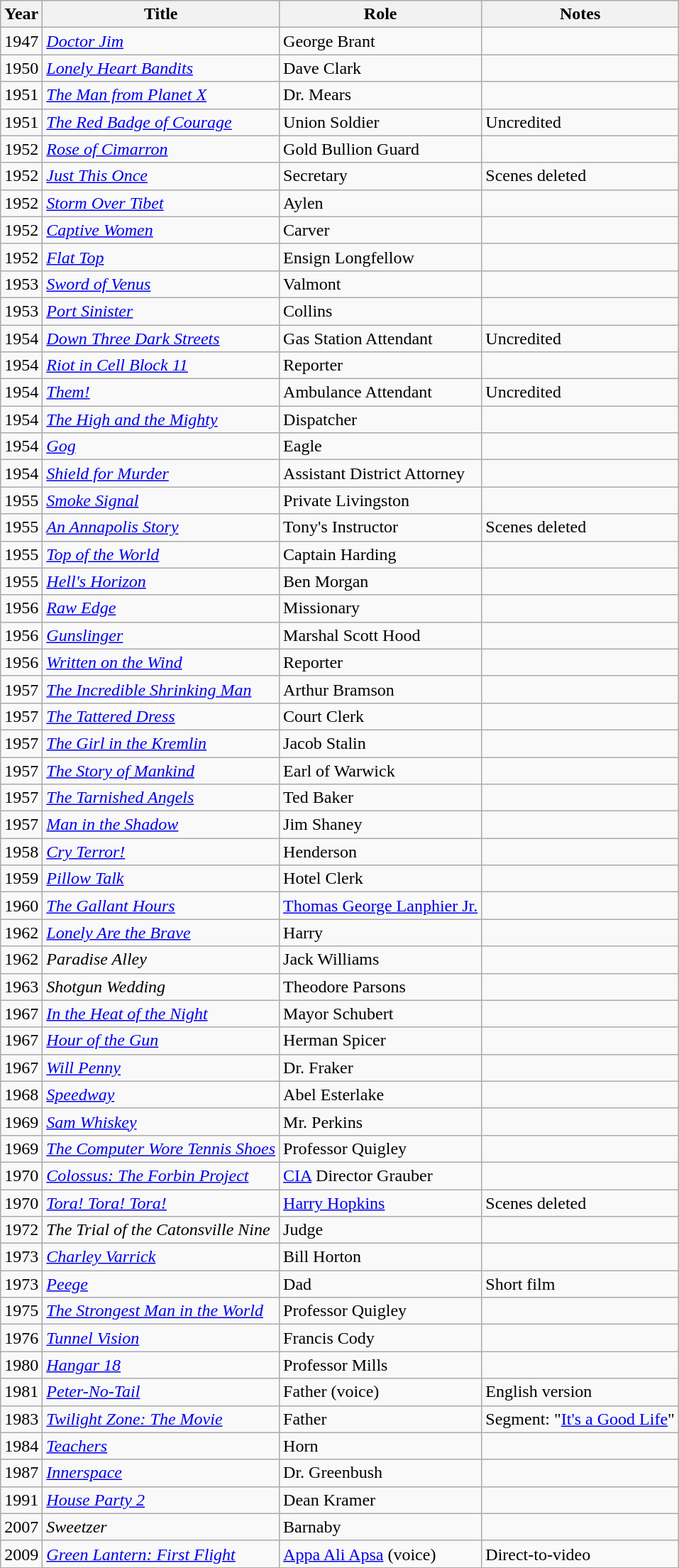<table class="wikitable sortable">
<tr>
<th>Year</th>
<th>Title</th>
<th>Role</th>
<th>Notes</th>
</tr>
<tr>
<td>1947</td>
<td><em><a href='#'>Doctor Jim</a></em></td>
<td>George Brant</td>
<td></td>
</tr>
<tr>
<td>1950</td>
<td><em><a href='#'>Lonely Heart Bandits</a></em></td>
<td>Dave Clark</td>
<td></td>
</tr>
<tr>
<td>1951</td>
<td><em><a href='#'>The Man from Planet X</a></em></td>
<td>Dr. Mears</td>
<td></td>
</tr>
<tr>
<td>1951</td>
<td><em><a href='#'>The Red Badge of Courage</a></em></td>
<td>Union Soldier</td>
<td>Uncredited</td>
</tr>
<tr>
<td>1952</td>
<td><em><a href='#'>Rose of Cimarron</a></em></td>
<td>Gold Bullion Guard</td>
<td></td>
</tr>
<tr>
<td>1952</td>
<td><em><a href='#'>Just This Once</a></em></td>
<td>Secretary</td>
<td>Scenes deleted</td>
</tr>
<tr>
<td>1952</td>
<td><em><a href='#'>Storm Over Tibet</a></em></td>
<td>Aylen</td>
<td></td>
</tr>
<tr>
<td>1952</td>
<td><em><a href='#'>Captive Women</a></em></td>
<td>Carver</td>
<td></td>
</tr>
<tr>
<td>1952</td>
<td><em><a href='#'>Flat Top</a></em></td>
<td>Ensign Longfellow</td>
<td></td>
</tr>
<tr>
<td>1953</td>
<td><em><a href='#'>Sword of Venus</a></em></td>
<td>Valmont</td>
<td></td>
</tr>
<tr>
<td>1953</td>
<td><em><a href='#'>Port Sinister</a></em></td>
<td>Collins</td>
<td></td>
</tr>
<tr>
<td>1954</td>
<td><em><a href='#'>Down Three Dark Streets</a></em></td>
<td>Gas Station Attendant</td>
<td>Uncredited</td>
</tr>
<tr>
<td>1954</td>
<td><em><a href='#'>Riot in Cell Block 11</a></em></td>
<td>Reporter</td>
<td></td>
</tr>
<tr>
<td>1954</td>
<td><em><a href='#'>Them!</a></em></td>
<td>Ambulance Attendant</td>
<td>Uncredited</td>
</tr>
<tr>
<td>1954</td>
<td><em><a href='#'>The High and the Mighty</a></em></td>
<td>Dispatcher</td>
<td></td>
</tr>
<tr>
<td>1954</td>
<td><em><a href='#'>Gog</a></em></td>
<td>Eagle</td>
<td></td>
</tr>
<tr>
<td>1954</td>
<td><em><a href='#'>Shield for Murder</a></em></td>
<td>Assistant District Attorney</td>
<td></td>
</tr>
<tr>
<td>1955</td>
<td><em><a href='#'>Smoke Signal</a></em></td>
<td>Private Livingston</td>
<td></td>
</tr>
<tr>
<td>1955</td>
<td><em><a href='#'>An Annapolis Story</a></em></td>
<td>Tony's Instructor</td>
<td>Scenes deleted</td>
</tr>
<tr>
<td>1955</td>
<td><em><a href='#'>Top of the World</a></em></td>
<td>Captain Harding</td>
<td></td>
</tr>
<tr>
<td>1955</td>
<td><em><a href='#'>Hell's Horizon</a></em></td>
<td>Ben Morgan</td>
<td></td>
</tr>
<tr>
<td>1956</td>
<td><em><a href='#'>Raw Edge</a></em></td>
<td>Missionary</td>
<td></td>
</tr>
<tr>
<td>1956</td>
<td><em><a href='#'>Gunslinger</a></em></td>
<td>Marshal Scott Hood</td>
<td></td>
</tr>
<tr>
<td>1956</td>
<td><em><a href='#'>Written on the Wind</a></em></td>
<td>Reporter</td>
<td></td>
</tr>
<tr>
<td>1957</td>
<td><em><a href='#'>The Incredible Shrinking Man</a></em></td>
<td>Arthur Bramson</td>
<td></td>
</tr>
<tr>
<td>1957</td>
<td><em><a href='#'>The Tattered Dress</a></em></td>
<td>Court Clerk</td>
<td></td>
</tr>
<tr>
<td>1957</td>
<td><em><a href='#'>The Girl in the Kremlin</a></em></td>
<td>Jacob Stalin</td>
<td></td>
</tr>
<tr>
<td>1957</td>
<td><em><a href='#'>The Story of Mankind</a></em></td>
<td>Earl of Warwick</td>
<td></td>
</tr>
<tr>
<td>1957</td>
<td><em><a href='#'>The Tarnished Angels</a></em></td>
<td>Ted Baker</td>
<td></td>
</tr>
<tr>
<td>1957</td>
<td><em><a href='#'>Man in the Shadow</a></em></td>
<td>Jim Shaney</td>
<td></td>
</tr>
<tr>
<td>1958</td>
<td><em><a href='#'>Cry Terror!</a></em></td>
<td>Henderson</td>
<td></td>
</tr>
<tr>
<td>1959</td>
<td><em><a href='#'>Pillow Talk</a></em></td>
<td>Hotel Clerk</td>
<td></td>
</tr>
<tr>
<td>1960</td>
<td><em><a href='#'>The Gallant Hours</a></em></td>
<td><a href='#'>Thomas George Lanphier Jr.</a></td>
<td></td>
</tr>
<tr>
<td>1962</td>
<td><em><a href='#'>Lonely Are the Brave</a></em></td>
<td>Harry</td>
<td></td>
</tr>
<tr>
<td>1962</td>
<td><em>Paradise Alley</em></td>
<td>Jack Williams</td>
<td></td>
</tr>
<tr>
<td>1963</td>
<td><em>Shotgun Wedding</em></td>
<td>Theodore Parsons</td>
<td></td>
</tr>
<tr>
<td>1967</td>
<td><em><a href='#'>In the Heat of the Night</a></em></td>
<td>Mayor Schubert</td>
<td></td>
</tr>
<tr>
<td>1967</td>
<td><em><a href='#'>Hour of the Gun</a></em></td>
<td>Herman Spicer</td>
<td></td>
</tr>
<tr>
<td>1967</td>
<td><em><a href='#'>Will Penny</a></em></td>
<td>Dr. Fraker</td>
<td></td>
</tr>
<tr>
<td>1968</td>
<td><em><a href='#'>Speedway</a></em></td>
<td>Abel Esterlake</td>
<td></td>
</tr>
<tr>
<td>1969</td>
<td><em><a href='#'>Sam Whiskey</a></em></td>
<td>Mr. Perkins</td>
<td></td>
</tr>
<tr>
<td>1969</td>
<td><em><a href='#'>The Computer Wore Tennis Shoes</a></em></td>
<td>Professor Quigley</td>
<td></td>
</tr>
<tr>
<td>1970</td>
<td><em><a href='#'>Colossus: The Forbin Project</a></em></td>
<td><a href='#'>CIA</a> Director Grauber</td>
<td></td>
</tr>
<tr>
<td>1970</td>
<td><em><a href='#'>Tora! Tora! Tora!</a></em></td>
<td><a href='#'>Harry Hopkins</a></td>
<td>Scenes deleted</td>
</tr>
<tr>
<td>1972</td>
<td><em>The Trial of the Catonsville Nine</em></td>
<td>Judge</td>
<td></td>
</tr>
<tr>
<td>1973</td>
<td><em><a href='#'>Charley Varrick</a></em></td>
<td>Bill Horton</td>
<td></td>
</tr>
<tr>
<td>1973</td>
<td><em><a href='#'>Peege</a></em></td>
<td>Dad</td>
<td>Short film</td>
</tr>
<tr>
<td>1975</td>
<td><em><a href='#'>The Strongest Man in the World</a></em></td>
<td>Professor Quigley</td>
<td></td>
</tr>
<tr>
<td>1976</td>
<td><em><a href='#'>Tunnel Vision</a></em></td>
<td>Francis Cody</td>
<td></td>
</tr>
<tr>
<td>1980</td>
<td><em><a href='#'>Hangar 18</a></em></td>
<td>Professor Mills</td>
<td></td>
</tr>
<tr>
<td>1981</td>
<td><em><a href='#'>Peter-No-Tail</a></em></td>
<td>Father (voice)</td>
<td>English version</td>
</tr>
<tr>
<td>1983</td>
<td><em><a href='#'>Twilight Zone: The Movie</a></em></td>
<td>Father</td>
<td>Segment: "<a href='#'>It's a Good Life</a>"</td>
</tr>
<tr>
<td>1984</td>
<td><em><a href='#'>Teachers</a></em></td>
<td>Horn</td>
<td></td>
</tr>
<tr>
<td>1987</td>
<td><em><a href='#'>Innerspace</a></em></td>
<td>Dr. Greenbush</td>
<td></td>
</tr>
<tr>
<td>1991</td>
<td><em><a href='#'>House Party 2</a></em></td>
<td>Dean Kramer</td>
<td></td>
</tr>
<tr>
<td>2007</td>
<td><em>Sweetzer</em></td>
<td>Barnaby</td>
<td></td>
</tr>
<tr>
<td>2009</td>
<td><em><a href='#'>Green Lantern: First Flight</a></em></td>
<td><a href='#'>Appa Ali Apsa</a> (voice)</td>
<td>Direct-to-video</td>
</tr>
</table>
